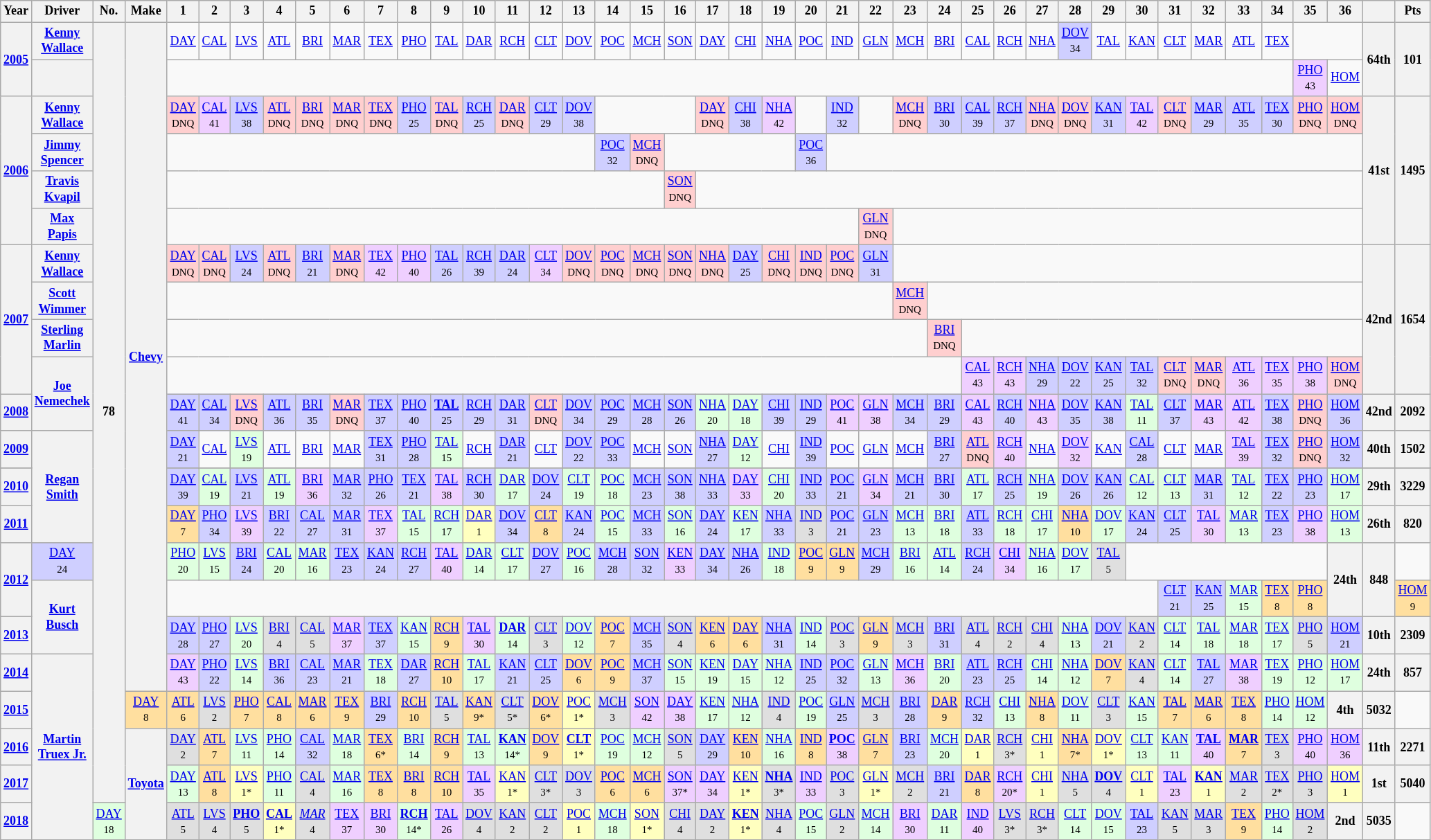<table class="wikitable" style="text-align:center; font-size:75%">
<tr>
<th>Year</th>
<th>Driver</th>
<th>No.</th>
<th>Make</th>
<th>1</th>
<th>2</th>
<th>3</th>
<th>4</th>
<th>5</th>
<th>6</th>
<th>7</th>
<th>8</th>
<th>9</th>
<th>10</th>
<th>11</th>
<th>12</th>
<th>13</th>
<th>14</th>
<th>15</th>
<th>16</th>
<th>17</th>
<th>18</th>
<th>19</th>
<th>20</th>
<th>21</th>
<th>22</th>
<th>23</th>
<th>24</th>
<th>25</th>
<th>26</th>
<th>27</th>
<th>28</th>
<th>29</th>
<th>30</th>
<th>31</th>
<th>32</th>
<th>33</th>
<th>34</th>
<th>35</th>
<th>36</th>
<th></th>
<th>Pts</th>
</tr>
<tr>
<th rowspan=2><a href='#'>2005</a></th>
<th><a href='#'>Kenny Wallace</a></th>
<th rowspan=22>78</th>
<th rowspan=19><a href='#'>Chevy</a></th>
<td><a href='#'>DAY</a></td>
<td><a href='#'>CAL</a></td>
<td><a href='#'>LVS</a></td>
<td><a href='#'>ATL</a></td>
<td><a href='#'>BRI</a></td>
<td><a href='#'>MAR</a></td>
<td><a href='#'>TEX</a></td>
<td><a href='#'>PHO</a></td>
<td><a href='#'>TAL</a></td>
<td><a href='#'>DAR</a></td>
<td><a href='#'>RCH</a></td>
<td><a href='#'>CLT</a></td>
<td><a href='#'>DOV</a></td>
<td><a href='#'>POC</a></td>
<td><a href='#'>MCH</a></td>
<td><a href='#'>SON</a></td>
<td><a href='#'>DAY</a></td>
<td><a href='#'>CHI</a></td>
<td><a href='#'>NHA</a></td>
<td><a href='#'>POC</a></td>
<td><a href='#'>IND</a></td>
<td><a href='#'>GLN</a></td>
<td><a href='#'>MCH</a></td>
<td><a href='#'>BRI</a></td>
<td><a href='#'>CAL</a></td>
<td><a href='#'>RCH</a></td>
<td><a href='#'>NHA</a></td>
<td style="background:#CFCFFF;"><a href='#'>DOV</a><br><small>34</small></td>
<td><a href='#'>TAL</a></td>
<td><a href='#'>KAN</a></td>
<td><a href='#'>CLT</a></td>
<td><a href='#'>MAR</a></td>
<td><a href='#'>ATL</a></td>
<td><a href='#'>TEX</a></td>
<td colspan=2></td>
<th rowspan=2>64th</th>
<th rowspan=2>101</th>
</tr>
<tr>
<th></th>
<td colspan=34></td>
<td style="background:#EFCFFF;"><a href='#'>PHO</a><br><small>43</small></td>
<td><a href='#'>HOM</a></td>
</tr>
<tr>
<th rowspan=4><a href='#'>2006</a></th>
<th><a href='#'>Kenny Wallace</a></th>
<td style="background:#FFCFCF;"><a href='#'>DAY</a><br><small>DNQ</small></td>
<td style="background:#EFCFFF;"><a href='#'>CAL</a><br><small>41</small></td>
<td style="background:#CFCFFF;"><a href='#'>LVS</a><br><small>38</small></td>
<td style="background:#FFCFCF;"><a href='#'>ATL</a><br><small>DNQ</small></td>
<td style="background:#FFCFCF;"><a href='#'>BRI</a><br><small>DNQ</small></td>
<td style="background:#FFCFCF;"><a href='#'>MAR</a><br><small>DNQ</small></td>
<td style="background:#FFCFCF;"><a href='#'>TEX</a><br><small>DNQ</small></td>
<td style="background:#CFCFFF;"><a href='#'>PHO</a><br><small>25</small></td>
<td style="background:#FFCFCF;"><a href='#'>TAL</a><br><small>DNQ</small></td>
<td style="background:#CFCFFF;"><a href='#'>RCH</a><br><small>25</small></td>
<td style="background:#FFCFCF;"><a href='#'>DAR</a><br><small>DNQ</small></td>
<td style="background:#CFCFFF;"><a href='#'>CLT</a><br><small>29</small></td>
<td style="background:#CFCFFF;"><a href='#'>DOV</a><br><small>38</small></td>
<td colspan=3></td>
<td style="background:#FFCFCF;"><a href='#'>DAY</a><br><small>DNQ</small></td>
<td style="background:#CFCFFF;"><a href='#'>CHI</a><br><small>38</small></td>
<td style="background:#EFCFFF;"><a href='#'>NHA</a><br><small>42</small></td>
<td></td>
<td style="background:#CFCFFF;"><a href='#'>IND</a><br><small>32</small></td>
<td></td>
<td style="background:#FFCFCF;"><a href='#'>MCH</a><br><small>DNQ</small></td>
<td style="background:#CFCFFF;"><a href='#'>BRI</a><br><small>30</small></td>
<td style="background:#CFCFFF;"><a href='#'>CAL</a><br><small>39</small></td>
<td style="background:#CFCFFF;"><a href='#'>RCH</a><br><small>37</small></td>
<td style="background:#FFCFCF;"><a href='#'>NHA</a><br><small>DNQ</small></td>
<td style="background:#FFCFCF;"><a href='#'>DOV</a><br><small>DNQ</small></td>
<td style="background:#CFCFFF;"><a href='#'>KAN</a><br><small>31</small></td>
<td style="background:#EFCFFF;"><a href='#'>TAL</a><br><small>42</small></td>
<td style="background:#FFCFCF;"><a href='#'>CLT</a><br><small>DNQ</small></td>
<td style="background:#CFCFFF;"><a href='#'>MAR</a><br><small>29</small></td>
<td style="background:#CFCFFF;"><a href='#'>ATL</a><br><small>35</small></td>
<td style="background:#CFCFFF;"><a href='#'>TEX</a><br><small>30</small></td>
<td style="background:#FFCFCF;"><a href='#'>PHO</a><br><small>DNQ</small></td>
<td style="background:#FFCFCF;"><a href='#'>HOM</a><br><small>DNQ</small></td>
<th rowspan=4>41st</th>
<th rowspan=4>1495</th>
</tr>
<tr>
<th><a href='#'>Jimmy Spencer</a></th>
<td colspan=13></td>
<td style="background:#CFCFFF;"><a href='#'>POC</a><br><small>32</small></td>
<td style="background:#FFCFCF;"><a href='#'>MCH</a><br><small>DNQ</small></td>
<td colspan=4></td>
<td style="background:#CFCFFF;"><a href='#'>POC</a><br><small>36</small></td>
<td colspan=16></td>
</tr>
<tr>
<th><a href='#'>Travis Kvapil</a></th>
<td colspan=15></td>
<td style="background:#FFCFCF;"><a href='#'>SON</a><br><small>DNQ</small></td>
<td colspan=20></td>
</tr>
<tr>
<th><a href='#'>Max Papis</a></th>
<td colspan=21></td>
<td style="background:#FFCFCF;"><a href='#'>GLN</a><br><small>DNQ</small></td>
<td colspan=14></td>
</tr>
<tr>
<th rowspan=4><a href='#'>2007</a></th>
<th><a href='#'>Kenny Wallace</a></th>
<td style="background:#FFCFCF;"><a href='#'>DAY</a><br><small>DNQ</small></td>
<td style="background:#FFCFCF;"><a href='#'>CAL</a><br><small>DNQ</small></td>
<td style="background:#CFCFFF;"><a href='#'>LVS</a><br><small>24</small></td>
<td style="background:#FFCFCF;"><a href='#'>ATL</a><br><small>DNQ</small></td>
<td style="background:#CFCFFF;"><a href='#'>BRI</a><br><small>21</small></td>
<td style="background:#FFCFCF;"><a href='#'>MAR</a><br><small>DNQ</small></td>
<td style="background:#EFCFFF;"><a href='#'>TEX</a><br><small>42</small></td>
<td style="background:#EFCFFF;"><a href='#'>PHO</a><br><small>40</small></td>
<td style="background:#CFCFFF;"><a href='#'>TAL</a><br><small>26</small></td>
<td style="background:#CFCFFF;"><a href='#'>RCH</a><br><small>39</small></td>
<td style="background:#CFCFFF;"><a href='#'>DAR</a><br><small>24</small></td>
<td style="background:#EFCFFF;"><a href='#'>CLT</a><br><small>34</small></td>
<td style="background:#FFCFCF;"><a href='#'>DOV</a><br><small>DNQ</small></td>
<td style="background:#FFCFCF;"><a href='#'>POC</a><br><small>DNQ</small></td>
<td style="background:#FFCFCF;"><a href='#'>MCH</a><br><small>DNQ</small></td>
<td style="background:#FFCFCF;"><a href='#'>SON</a><br><small>DNQ</small></td>
<td style="background:#FFCFCF;"><a href='#'>NHA</a><br><small>DNQ</small></td>
<td style="background:#CFCFFF;"><a href='#'>DAY</a><br><small>25</small></td>
<td style="background:#FFCFCF;"><a href='#'>CHI</a><br><small>DNQ</small></td>
<td style="background:#FFCFCF;"><a href='#'>IND</a><br><small>DNQ</small></td>
<td style="background:#FFCFCF;"><a href='#'>POC</a><br><small>DNQ</small></td>
<td style="background:#CFCFFF;"><a href='#'>GLN</a><br><small>31</small></td>
<td colspan=14></td>
<th rowspan=4>42nd</th>
<th rowspan=4>1654</th>
</tr>
<tr>
<th><a href='#'>Scott Wimmer</a></th>
<td colspan=22></td>
<td style="background:#FFCFCF;"><a href='#'>MCH</a><br><small>DNQ</small></td>
<td colspan=13></td>
</tr>
<tr>
<th><a href='#'>Sterling Marlin</a></th>
<td colspan=23></td>
<td style="background:#FFCFCF;"><a href='#'>BRI</a><br><small>DNQ</small></td>
<td colspan=12></td>
</tr>
<tr>
<th rowspan=2><a href='#'>Joe Nemechek</a></th>
<td colspan=24></td>
<td style="background:#EFCFFF;"><a href='#'>CAL</a><br><small>43</small></td>
<td style="background:#EFCFFF;"><a href='#'>RCH</a><br><small>43</small></td>
<td style="background:#CFCFFF;"><a href='#'>NHA</a><br><small>29</small></td>
<td style="background:#CFCFFF;"><a href='#'>DOV</a><br><small>22</small></td>
<td style="background:#CFCFFF;"><a href='#'>KAN</a><br><small>25</small></td>
<td style="background:#CFCFFF;"><a href='#'>TAL</a><br><small>32</small></td>
<td style="background:#FFCFCF;"><a href='#'>CLT</a><br><small>DNQ</small></td>
<td style="background:#FFCFCF;"><a href='#'>MAR</a><br><small>DNQ</small></td>
<td style="background:#EFCFFF;"><a href='#'>ATL</a><br><small>36</small></td>
<td style="background:#EFCFFF;"><a href='#'>TEX</a><br><small>35</small></td>
<td style="background:#EFCFFF;"><a href='#'>PHO</a><br><small>38</small></td>
<td style="background:#FFCFCF;"><a href='#'>HOM</a><br><small>DNQ</small></td>
</tr>
<tr>
<th><a href='#'>2008</a></th>
<td style="background:#CFCFFF;"><a href='#'>DAY</a><br><small>41</small></td>
<td style="background:#CFCFFF;"><a href='#'>CAL</a><br><small>34</small></td>
<td style="background:#FFCFCF;"><a href='#'>LVS</a><br><small>DNQ</small></td>
<td style="background:#CFCFFF;"><a href='#'>ATL</a><br><small>36</small></td>
<td style="background:#CFCFFF;"><a href='#'>BRI</a><br><small>35</small></td>
<td style="background:#FFCFCF;"><a href='#'>MAR</a><br><small>DNQ</small></td>
<td style="background:#CFCFFF;"><a href='#'>TEX</a><br><small>37</small></td>
<td style="background:#CFCFFF;"><a href='#'>PHO</a><br><small>40</small></td>
<td style="background:#CFCFFF;"><strong><a href='#'>TAL</a></strong><br><small>25</small></td>
<td style="background:#CFCFFF;"><a href='#'>RCH</a><br><small>29</small></td>
<td style="background:#CFCFFF;"><a href='#'>DAR</a><br><small>31</small></td>
<td style="background:#FFCFCF;"><a href='#'>CLT</a><br><small>DNQ</small></td>
<td style="background:#CFCFFF;"><a href='#'>DOV</a><br><small>34</small></td>
<td style="background:#CFCFFF;"><a href='#'>POC</a><br><small>29</small></td>
<td style="background:#CFCFFF;"><a href='#'>MCH</a><br><small>28</small></td>
<td style="background:#CFCFFF;"><a href='#'>SON</a><br><small>26</small></td>
<td style="background:#DFFFDF;"><a href='#'>NHA</a><br><small>20</small></td>
<td style="background:#DFFFDF;"><a href='#'>DAY</a><br><small>18</small></td>
<td style="background:#CFCFFF;"><a href='#'>CHI</a><br><small>39</small></td>
<td style="background:#CFCFFF;"><a href='#'>IND</a><br><small>29</small></td>
<td style="background:#EFCFFF;"><a href='#'>POC</a><br><small>41</small></td>
<td style="background:#EFCFFF;"><a href='#'>GLN</a><br><small>38</small></td>
<td style="background:#CFCFFF;"><a href='#'>MCH</a><br><small>34</small></td>
<td style="background:#CFCFFF;"><a href='#'>BRI</a><br><small>29</small></td>
<td style="background:#EFCFFF;"><a href='#'>CAL</a><br><small>43</small></td>
<td style="background:#CFCFFF;"><a href='#'>RCH</a><br><small>40</small></td>
<td style="background:#EFCFFF;"><a href='#'>NHA</a><br><small>43</small></td>
<td style="background:#CFCFFF;"><a href='#'>DOV</a><br><small>35</small></td>
<td style="background:#CFCFFF;"><a href='#'>KAN</a><br><small>38</small></td>
<td style="background:#DFFFDF;"><a href='#'>TAL</a><br><small>11</small></td>
<td style="background:#CFCFFF;"><a href='#'>CLT</a><br><small>37</small></td>
<td style="background:#EFCFFF;"><a href='#'>MAR</a><br><small>43</small></td>
<td style="background:#EFCFFF;"><a href='#'>ATL</a><br><small>42</small></td>
<td style="background:#CFCFFF;"><a href='#'>TEX</a><br><small>38</small></td>
<td style="background:#FFCFCF;"><a href='#'>PHO</a><br><small>DNQ</small></td>
<td style="background:#CFCFFF;"><a href='#'>HOM</a><br><small>36</small></td>
<th>42nd</th>
<th>2092</th>
</tr>
<tr>
<th><a href='#'>2009</a></th>
<th rowspan=4><a href='#'>Regan Smith</a></th>
<td style="background:#CFCFFF;"><a href='#'>DAY</a><br><small>21</small></td>
<td><a href='#'>CAL</a></td>
<td style="background:#DFFFDF;"><a href='#'>LVS</a><br><small>19</small></td>
<td><a href='#'>ATL</a></td>
<td><a href='#'>BRI</a></td>
<td><a href='#'>MAR</a></td>
<td style="background:#CFCFFF;"><a href='#'>TEX</a><br><small>31</small></td>
<td style="background:#CFCFFF;"><a href='#'>PHO</a><br><small>28</small></td>
<td style="background:#DFFFDF;"><a href='#'>TAL</a><br><small>15</small></td>
<td><a href='#'>RCH</a></td>
<td style="background:#CFCFFF;"><a href='#'>DAR</a><br><small>21</small></td>
<td><a href='#'>CLT</a></td>
<td style="background:#CFCFFF;"><a href='#'>DOV</a><br><small>22</small></td>
<td style="background:#CFCFFF;"><a href='#'>POC</a><br><small>33</small></td>
<td><a href='#'>MCH</a></td>
<td><a href='#'>SON</a></td>
<td style="background:#CFCFFF;"><a href='#'>NHA</a><br><small>27</small></td>
<td style="background:#DFFFDF;"><a href='#'>DAY</a><br><small>12</small></td>
<td><a href='#'>CHI</a></td>
<td style="background:#CFCFFF;"><a href='#'>IND</a><br><small>39</small></td>
<td><a href='#'>POC</a></td>
<td><a href='#'>GLN</a></td>
<td><a href='#'>MCH</a></td>
<td style="background:#CFCFFF;"><a href='#'>BRI</a><br><small>27</small></td>
<td style="background:#FFCFCF;"><a href='#'>ATL</a><br><small>DNQ</small></td>
<td style="background:#EFCFFF;"><a href='#'>RCH</a><br><small>40</small></td>
<td><a href='#'>NHA</a></td>
<td style="background:#EFCFFF;"><a href='#'>DOV</a><br><small>32</small></td>
<td><a href='#'>KAN</a></td>
<td style="background:#CFCFFF;"><a href='#'>CAL</a><br><small>28</small></td>
<td><a href='#'>CLT</a></td>
<td><a href='#'>MAR</a></td>
<td style="background:#EFCFFF;"><a href='#'>TAL</a><br><small>39</small></td>
<td style="background:#CFCFFF;"><a href='#'>TEX</a><br><small>32</small></td>
<td style="background:#FFCFCF;"><a href='#'>PHO</a><br><small>DNQ</small></td>
<td style="background:#CFCFFF;"><a href='#'>HOM</a><br><small>32</small></td>
<th>40th</th>
<th>1502</th>
</tr>
<tr>
</tr>
<tr>
<th><a href='#'>2010</a></th>
<td style="background:#CFCFFF;"><a href='#'>DAY</a><br><small>39</small></td>
<td style="background:#DFFFDF;"><a href='#'>CAL</a><br><small>19</small></td>
<td style="background:#CFCFFF;"><a href='#'>LVS</a><br><small>21</small></td>
<td style="background:#DFFFDF;"><a href='#'>ATL</a><br><small>19</small></td>
<td style="background:#EFCFFF;"><a href='#'>BRI</a><br><small>36</small></td>
<td style="background:#CFCFFF;"><a href='#'>MAR</a><br><small>32</small></td>
<td style="background:#CFCFFF;"><a href='#'>PHO</a><br><small>26</small></td>
<td style="background:#CFCFFF;"><a href='#'>TEX</a><br><small>21</small></td>
<td style="background:#EFCFFF;"><a href='#'>TAL</a><br><small>38</small></td>
<td style="background:#CFCFFF;"><a href='#'>RCH</a><br><small>30</small></td>
<td style="background:#DFFFDF;"><a href='#'>DAR</a><br><small>17</small></td>
<td style="background:#CFCFFF;"><a href='#'>DOV</a><br><small>24</small></td>
<td style="background:#DFFFDF;"><a href='#'>CLT</a><br><small>19</small></td>
<td style="background:#DFFFDF;"><a href='#'>POC</a><br><small>18</small></td>
<td style="background:#CFCFFF;"><a href='#'>MCH</a><br><small>23</small></td>
<td style="background:#CFCFFF;"><a href='#'>SON</a><br><small>38</small></td>
<td style="background:#CFCFFF;"><a href='#'>NHA</a><br><small>33</small></td>
<td style="background:#EFCFFF;"><a href='#'>DAY</a><br><small>33</small></td>
<td style="background:#DFFFDF;"><a href='#'>CHI</a><br><small>20</small></td>
<td style="background:#CFCFFF;"><a href='#'>IND</a><br><small>33</small></td>
<td style="background:#CFCFFF;"><a href='#'>POC</a><br><small>21</small></td>
<td style="background:#EFCFFF;"><a href='#'>GLN</a><br><small>34</small></td>
<td style="background:#CFCFFF;"><a href='#'>MCH</a><br><small>21</small></td>
<td style="background:#CFCFFF;"><a href='#'>BRI</a><br><small>30</small></td>
<td style="background:#DFFFDF;"><a href='#'>ATL</a><br><small>17</small></td>
<td style="background:#CFCFFF;"><a href='#'>RCH</a><br><small>25</small></td>
<td style="background:#DFFFDF;"><a href='#'>NHA</a><br><small>19</small></td>
<td style="background:#CFCFFF;"><a href='#'>DOV</a><br><small>26</small></td>
<td style="background:#CFCFFF;"><a href='#'>KAN</a><br><small>26</small></td>
<td style="background:#DFFFDF;"><a href='#'>CAL</a><br><small>12</small></td>
<td style="background:#DFFFDF;"><a href='#'>CLT</a><br><small>13</small></td>
<td style="background:#CFCFFF;"><a href='#'>MAR</a><br><small>31</small></td>
<td style="background:#DFFFDF;"><a href='#'>TAL</a><br><small>12</small></td>
<td style="background:#CFCFFF;"><a href='#'>TEX</a><br><small>22</small></td>
<td style="background:#CFCFFF;"><a href='#'>PHO</a><br><small>23</small></td>
<td style="background:#DFFFDF;"><a href='#'>HOM</a><br><small>17</small></td>
<th>29th</th>
<th>3229</th>
</tr>
<tr>
<th><a href='#'>2011</a></th>
<td style="background:#FFDF9F;"><a href='#'>DAY</a><br><small>7</small></td>
<td style="background:#CFCFFF;"><a href='#'>PHO</a><br><small>34</small></td>
<td style="background:#EFCFFF;"><a href='#'>LVS</a><br><small>39</small></td>
<td style="background:#CFCFFF;"><a href='#'>BRI</a><br><small>22</small></td>
<td style="background:#CFCFFF;"><a href='#'>CAL</a><br><small>27</small></td>
<td style="background:#CFCFFF;"><a href='#'>MAR</a><br><small>31</small></td>
<td style="background:#EFCFFF;"><a href='#'>TEX</a><br><small>37</small></td>
<td style="background:#DFFFDF;"><a href='#'>TAL</a><br><small>15</small></td>
<td style="background:#DFFFDF;"><a href='#'>RCH</a><br><small>17</small></td>
<td style="background:#FFFFBF;"><a href='#'>DAR</a><br><small>1</small></td>
<td style="background:#CFCFFF;"><a href='#'>DOV</a><br><small>34</small></td>
<td style="background:#FFDF9F;"><a href='#'>CLT</a><br><small>8</small></td>
<td style="background:#CFCFFF;"><a href='#'>KAN</a><br><small>24</small></td>
<td style="background:#DFFFDF;"><a href='#'>POC</a><br><small>15</small></td>
<td style="background:#CFCFFF;"><a href='#'>MCH</a><br><small>33</small></td>
<td style="background:#DFFFDF;"><a href='#'>SON</a><br><small>16</small></td>
<td style="background:#CFCFFF;"><a href='#'>DAY</a><br><small>24</small></td>
<td style="background:#DFFFDF;"><a href='#'>KEN</a><br><small>17</small></td>
<td style="background:#CFCFFF;"><a href='#'>NHA</a><br><small>33</small></td>
<td style="background:#DFDFDF;"><a href='#'>IND</a><br><small>3</small></td>
<td style="background:#CFCFFF;"><a href='#'>POC</a><br><small>21</small></td>
<td style="background:#CFCFFF;"><a href='#'>GLN</a><br><small>23</small></td>
<td style="background:#DFFFDF;"><a href='#'>MCH</a><br><small>13</small></td>
<td style="background:#DFFFDF;"><a href='#'>BRI</a><br><small>18</small></td>
<td style="background:#CFCFFF;"><a href='#'>ATL</a><br><small>33</small></td>
<td style="background:#DFFFDF;"><a href='#'>RCH</a><br><small>18</small></td>
<td style="background:#DFFFDF;"><a href='#'>CHI</a><br><small>17</small></td>
<td style="background:#FFDF9F;"><a href='#'>NHA</a><br><small>10</small></td>
<td style="background:#DFFFDF;"><a href='#'>DOV</a><br><small>17</small></td>
<td style="background:#CFCFFF;"><a href='#'>KAN</a><br><small>24</small></td>
<td style="background:#CFCFFF;"><a href='#'>CLT</a><br><small>25</small></td>
<td style="background:#EFCFFF;"><a href='#'>TAL</a><br><small>30</small></td>
<td style="background:#DFFFDF;"><a href='#'>MAR</a><br><small>13</small></td>
<td style="background:#CFCFFF;"><a href='#'>TEX</a><br><small>23</small></td>
<td style="background:#EFCFFF;"><a href='#'>PHO</a><br><small>38</small></td>
<td style="background:#DFFFDF;"><a href='#'>HOM</a><br><small>13</small></td>
<th>26th</th>
<th>820</th>
</tr>
<tr>
<th rowspan=2><a href='#'>2012</a></th>
<td style="background:#CFCFFF;"><a href='#'>DAY</a><br><small>24</small></td>
<td style="background:#DFFFDF;"><a href='#'>PHO</a><br><small>20</small></td>
<td style="background:#DFFFDF;"><a href='#'>LVS</a><br><small>15</small></td>
<td style="background:#CFCFFF;"><a href='#'>BRI</a><br><small>24</small></td>
<td style="background:#DFFFDF;"><a href='#'>CAL</a><br><small>20</small></td>
<td style="background:#DFFFDF;"><a href='#'>MAR</a><br><small>16</small></td>
<td style="background:#CFCFFF;"><a href='#'>TEX</a><br><small>23</small></td>
<td style="background:#CFCFFF;"><a href='#'>KAN</a><br><small>24</small></td>
<td style="background:#CFCFFF;"><a href='#'>RCH</a><br><small>27</small></td>
<td style="background:#EFCFFF;"><a href='#'>TAL</a><br><small>40</small></td>
<td style="background:#DFFFDF;"><a href='#'>DAR</a><br><small>14</small></td>
<td style="background:#DFFFDF;"><a href='#'>CLT</a><br><small>17</small></td>
<td style="background:#CFCFFF;"><a href='#'>DOV</a><br><small>27</small></td>
<td style="background:#DFFFDF;"><a href='#'>POC</a><br><small>16</small></td>
<td style="background:#CFCFFF;"><a href='#'>MCH</a><br><small>28</small></td>
<td style="background:#CFCFFF;"><a href='#'>SON</a><br><small>32</small></td>
<td style="background:#EFCFFF;"><a href='#'>KEN</a><br><small>33</small></td>
<td style="background:#CFCFFF;"><a href='#'>DAY</a><br><small>34</small></td>
<td style="background:#CFCFFF;"><a href='#'>NHA</a><br><small>26</small></td>
<td style="background:#DFFFDF;"><a href='#'>IND</a><br><small>18</small></td>
<td style="background:#FFDF9F;"><a href='#'>POC</a><br><small>9</small></td>
<td style="background:#FFDF9F;"><a href='#'>GLN</a><br><small>9</small></td>
<td style="background:#CFCFFF;"><a href='#'>MCH</a><br><small>29</small></td>
<td style="background:#DFFFDF;"><a href='#'>BRI</a><br><small>16</small></td>
<td style="background:#DFFFDF;"><a href='#'>ATL</a><br><small>14</small></td>
<td style="background:#CFCFFF;"><a href='#'>RCH</a><br><small>24</small></td>
<td style="background:#EFCFFF;"><a href='#'>CHI</a><br><small>34</small></td>
<td style="background:#DFFFDF;"><a href='#'>NHA</a><br><small>16</small></td>
<td style="background:#DFFFDF;"><a href='#'>DOV</a><br><small>17</small></td>
<td style="background:#DFDFDF;"><a href='#'>TAL</a><br><small>5</small></td>
<td colspan=6></td>
<th rowspan=2>24th</th>
<th rowspan=2>848</th>
</tr>
<tr>
<th rowspan=2><a href='#'>Kurt Busch</a></th>
<td colspan=30></td>
<td style="background:#CFCFFF;"><a href='#'>CLT</a><br><small>21</small></td>
<td style="background:#CFCFFF;"><a href='#'>KAN</a><br><small>25</small></td>
<td style="background:#DFFFDF;"><a href='#'>MAR</a><br><small>15</small></td>
<td style="background:#FFDF9F;"><a href='#'>TEX</a><br><small>8</small></td>
<td style="background:#FFDF9F;"><a href='#'>PHO</a><br><small>8</small></td>
<td style="background:#FFDF9F;"><a href='#'>HOM</a><br><small>9</small></td>
</tr>
<tr>
<th><a href='#'>2013</a></th>
<td style="background:#CFCFFF;"><a href='#'>DAY</a><br><small>28</small></td>
<td style="background:#CFCFFF;"><a href='#'>PHO</a><br><small>27</small></td>
<td style="background:#DFFFDF;"><a href='#'>LVS</a><br><small>20</small></td>
<td style="background:#DFDFDF;"><a href='#'>BRI</a><br><small>4</small></td>
<td style="background:#DFDFDF;"><a href='#'>CAL</a><br><small>5</small></td>
<td style="background:#EFCFFF;"><a href='#'>MAR</a><br><small>37</small></td>
<td style="background:#CFCFFF;"><a href='#'>TEX</a><br><small>37</small></td>
<td style="background:#DFFFDF;"><a href='#'>KAN</a><br><small>15</small></td>
<td style="background:#FFDF9F;"><a href='#'>RCH</a><br><small>9</small></td>
<td style="background:#EFCFFF;"><a href='#'>TAL</a><br><small>30</small></td>
<td style="background:#DFFFDF;"><strong><a href='#'>DAR</a></strong><br><small>14</small></td>
<td style="background:#DFDFDF;"><a href='#'>CLT</a><br><small>3</small></td>
<td style="background:#DFFFDF;"><a href='#'>DOV</a><br><small>12</small></td>
<td style="background:#FFDF9F;"><a href='#'>POC</a><br><small>7</small></td>
<td style="background:#CFCFFF;"><a href='#'>MCH</a><br><small>35</small></td>
<td style="background:#DFDFDF;"><a href='#'>SON</a><br><small>4</small></td>
<td style="background:#FFDF9F;"><a href='#'>KEN</a><br><small>6</small></td>
<td style="background:#FFDF9F;"><a href='#'>DAY</a><br><small>6</small></td>
<td style="background:#CFCFFF;"><a href='#'>NHA</a><br><small>31</small></td>
<td style="background:#DFFFDF;"><a href='#'>IND</a><br><small>14</small></td>
<td style="background:#DFDFDF;"><a href='#'>POC</a><br><small>3</small></td>
<td style="background:#FFDF9F;"><a href='#'>GLN</a><br><small>9</small></td>
<td style="background:#DFDFDF;"><a href='#'>MCH</a><br><small>3</small></td>
<td style="background:#CFCFFF;"><a href='#'>BRI</a><br><small>31</small></td>
<td style="background:#DFDFDF;"><a href='#'>ATL</a><br><small>4</small></td>
<td style="background:#DFDFDF;"><a href='#'>RCH</a><br><small>2</small></td>
<td style="background:#DFDFDF;"><a href='#'>CHI</a><br><small>4</small></td>
<td style="background:#DFFFDF;"><a href='#'>NHA</a><br><small>13</small></td>
<td style="background:#CFCFFF;"><a href='#'>DOV</a><br><small>21</small></td>
<td style="background:#DFDFDF;"><a href='#'>KAN</a><br><small>2</small></td>
<td style="background:#DFFFDF;"><a href='#'>CLT</a><br><small>14</small></td>
<td style="background:#DFFFDF;"><a href='#'>TAL</a><br><small>18</small></td>
<td style="background:#DFFFDF;"><a href='#'>MAR</a><br><small>18</small></td>
<td style="background:#DFFFDF;"><a href='#'>TEX</a><br><small>17</small></td>
<td style="background:#DFDFDF;"><a href='#'>PHO</a><br><small>5</small></td>
<td style="background:#CFCFFF;"><a href='#'>HOM</a><br><small>21</small></td>
<th>10th</th>
<th>2309</th>
</tr>
<tr>
<th><a href='#'>2014</a></th>
<th rowspan=5><a href='#'>Martin Truex Jr.</a></th>
<td style="background:#EFCFFF;"><a href='#'>DAY</a><br><small>43</small></td>
<td style="background:#CFCFFF;"><a href='#'>PHO</a><br><small>22</small></td>
<td style="background:#DFFFDF;"><a href='#'>LVS</a><br><small>14</small></td>
<td style="background:#CFCFFF;"><a href='#'>BRI</a><br><small>36</small></td>
<td style="background:#CFCFFF;"><a href='#'>CAL</a><br><small>23</small></td>
<td style="background:#CFCFFF;"><a href='#'>MAR</a><br><small>21</small></td>
<td style="background:#DFFFDF;"><a href='#'>TEX</a><br><small>18</small></td>
<td style="background:#CFCFFF;"><a href='#'>DAR</a><br><small>27</small></td>
<td style="background:#FFDF9F;"><a href='#'>RCH</a><br><small>10</small></td>
<td style="background:#DFFFDF;"><a href='#'>TAL</a><br><small>17</small></td>
<td style="background:#CFCFFF;"><a href='#'>KAN</a><br><small>21</small></td>
<td style="background:#CFCFFF;"><a href='#'>CLT</a><br><small>25</small></td>
<td style="background:#FFDF9F;"><a href='#'>DOV</a><br><small>6</small></td>
<td style="background:#FFDF9F;"><a href='#'>POC</a><br><small>9</small></td>
<td style="background:#CFCFFF;"><a href='#'>MCH</a><br><small>37</small></td>
<td style="background:#DFFFDF;"><a href='#'>SON</a><br><small>15</small></td>
<td style="background:#DFFFDF;"><a href='#'>KEN</a><br><small>19</small></td>
<td style="background:#DFFFDF;"><a href='#'>DAY</a><br><small>15</small></td>
<td style="background:#DFFFDF;"><a href='#'>NHA</a><br><small>12</small></td>
<td style="background:#CFCFFF;"><a href='#'>IND</a><br><small>25</small></td>
<td style="background:#CFCFFF;"><a href='#'>POC</a><br><small>32</small></td>
<td style="background:#DFFFDF;"><a href='#'>GLN</a><br><small>13</small></td>
<td style="background:#EFCFFF;"><a href='#'>MCH</a><br><small>36</small></td>
<td style="background:#DFFFDF;"><a href='#'>BRI</a><br><small>20</small></td>
<td style="background:#CFCFFF;"><a href='#'>ATL</a><br><small>23</small></td>
<td style="background:#CFCFFF;"><a href='#'>RCH</a><br><small>25</small></td>
<td style="background:#DFFFDF;"><a href='#'>CHI</a><br><small>14</small></td>
<td style="background:#DFFFDF;"><a href='#'>NHA</a><br><small>12</small></td>
<td style="background:#FFDF9F;"><a href='#'>DOV</a><br><small>7</small></td>
<td style="background:#DFDFDF;"><a href='#'>KAN</a><br><small>4</small></td>
<td style="background:#DFFFDF;"><a href='#'>CLT</a><br><small>14</small></td>
<td style="background:#CFCFFF;"><a href='#'>TAL</a><br><small>27</small></td>
<td style="background:#EFCFFF;"><a href='#'>MAR</a><br><small>38</small></td>
<td style="background:#DFFFDF;"><a href='#'>TEX</a><br><small>19</small></td>
<td style="background:#DFFFDF;"><a href='#'>PHO</a><br><small>12</small></td>
<td style="background:#DFFFDF;"><a href='#'>HOM</a><br><small>17</small></td>
<th>24th</th>
<th>857</th>
</tr>
<tr>
<th><a href='#'>2015</a></th>
<td style="background:#FFDF9F;"><a href='#'>DAY</a><br><small>8</small></td>
<td style="background:#FFDF9F;"><a href='#'>ATL</a><br><small>6</small></td>
<td style="background:#DFDFDF;"><a href='#'>LVS</a><br><small>2</small></td>
<td style="background:#FFDF9F;"><a href='#'>PHO</a><br><small>7</small></td>
<td style="background:#FFDF9F;"><a href='#'>CAL</a><br><small>8</small></td>
<td style="background:#FFDF9F;"><a href='#'>MAR</a><br><small>6</small></td>
<td style="background:#FFDF9F;"><a href='#'>TEX</a><br><small>9</small></td>
<td style="background:#CFCFFF;"><a href='#'>BRI</a><br><small>29</small></td>
<td style="background:#FFDF9F;"><a href='#'>RCH</a><br><small>10</small></td>
<td style="background:#DFDFDF;"><a href='#'>TAL</a><br><small>5</small></td>
<td style="background:#FFDF9F;"><a href='#'>KAN</a><br><small>9*</small></td>
<td style="background:#DFDFDF;"><a href='#'>CLT</a><br><small>5*</small></td>
<td style="background:#FFDF9F;"><a href='#'>DOV</a><br><small>6*</small></td>
<td style="background:#FFFFBF;"><a href='#'>POC</a><br><small>1*</small></td>
<td style="background:#DFDFDF;"><a href='#'>MCH</a><br><small>3</small></td>
<td style="background:#EFCFFF;"><a href='#'>SON</a><br><small>42</small></td>
<td style="background:#EFCFFF;"><a href='#'>DAY</a><br><small>38</small></td>
<td style="background:#DFFFDF;"><a href='#'>KEN</a><br><small>17</small></td>
<td style="background:#DFFFDF;"><a href='#'>NHA</a><br><small>12</small></td>
<td style="background:#DFDFDF;"><a href='#'>IND</a><br><small>4</small></td>
<td style="background:#DFFFDF;"><a href='#'>POC</a><br><small>19</small></td>
<td style="background:#CFCFFF;"><a href='#'>GLN</a><br><small>25</small></td>
<td style="background:#DFDFDF;"><a href='#'>MCH</a><br><small>3</small></td>
<td style="background:#CFCFFF;"><a href='#'>BRI</a><br><small>28</small></td>
<td style="background:#FFDF9F;"><a href='#'>DAR</a><br><small>9</small></td>
<td style="background:#CFCFFF;"><a href='#'>RCH</a><br><small>32</small></td>
<td style="background:#DFFFDF;"><a href='#'>CHI</a><br><small>13</small></td>
<td style="background:#FFDF9F;"><a href='#'>NHA</a><br><small>8</small></td>
<td style="background:#DFFFDF;"><a href='#'>DOV</a><br><small>11</small></td>
<td style="background:#DFDFDF;"><a href='#'>CLT</a><br><small>3</small></td>
<td style="background:#DFFFDF;"><a href='#'>KAN</a><br><small>15</small></td>
<td style="background:#FFDF9F;"><a href='#'>TAL</a><br><small>7</small></td>
<td style="background:#FFDF9F;"><a href='#'>MAR</a><br><small>6</small></td>
<td style="background:#FFDF9F;"><a href='#'>TEX</a><br><small>8</small></td>
<td style="background:#DFFFDF;"><a href='#'>PHO</a><br><small>14</small></td>
<td style="background:#DFFFDF;"><a href='#'>HOM</a><br><small>12</small></td>
<th>4th</th>
<th>5032</th>
</tr>
<tr>
<th><a href='#'>2016</a></th>
<th rowspan=3><a href='#'>Toyota</a></th>
<td style="background:#DFDFDF;"><a href='#'>DAY</a><br><small>2</small></td>
<td style="background:#FFDF9F;"><a href='#'>ATL</a><br><small>7</small></td>
<td style="background:#DFFFDF;"><a href='#'>LVS</a><br><small>11</small></td>
<td style="background:#DFFFDF;"><a href='#'>PHO</a><br><small>14</small></td>
<td style="background:#CFCFFF;"><a href='#'>CAL</a><br><small>32</small></td>
<td style="background:#DFFFDF;"><a href='#'>MAR</a><br><small>18</small></td>
<td style="background:#FFDF9F;"><a href='#'>TEX</a><br><small>6*</small></td>
<td style="background:#DFFFDF;"><a href='#'>BRI</a><br><small>14</small></td>
<td style="background:#FFDF9F;"><a href='#'>RCH</a><br><small>9</small></td>
<td style="background:#DFFFDF;"><a href='#'>TAL</a><br><small>13</small></td>
<td style="background:#DFFFDF;"><strong><a href='#'>KAN</a></strong><br><small>14*</small></td>
<td style="background:#FFDF9F;"><a href='#'>DOV</a><br><small>9</small></td>
<td style="background:#FFFFBF;"><strong><a href='#'>CLT</a></strong><br><small>1*</small></td>
<td style="background:#DFFFDF;"><a href='#'>POC</a><br><small>19</small></td>
<td style="background:#DFFFDF;"><a href='#'>MCH</a><br><small>12</small></td>
<td style="background:#DFDFDF;"><a href='#'>SON</a><br><small>5</small></td>
<td style="background:#CFCFFF;"><a href='#'>DAY</a><br><small>29</small></td>
<td style="background:#FFDF9F;"><a href='#'>KEN</a><br><small>10</small></td>
<td style="background:#DFFFDF;"><a href='#'>NHA</a><br><small>16</small></td>
<td style="background:#FFDF9F;"><a href='#'>IND</a><br><small>8</small></td>
<td style="background:#EFCFFF;"><strong><a href='#'>POC</a></strong><br><small>38</small></td>
<td style="background:#FFDF9F;"><a href='#'>GLN</a><br><small>7</small></td>
<td style="background:#CFCFFF;"><a href='#'>BRI</a><br><small>23</small></td>
<td style="background:#DFFFDF;"><a href='#'>MCH</a><br><small>20</small></td>
<td style="background:#FFFFBF;"><a href='#'>DAR</a><br><small>1</small></td>
<td style="background:#DFDFDF;"><a href='#'>RCH</a><br><small>3*</small></td>
<td style="background:#FFFFBF;"><a href='#'>CHI</a><br><small>1</small></td>
<td style="background:#FFDF9F;"><a href='#'>NHA</a><br><small>7*</small></td>
<td style="background:#FFFFBF;"><a href='#'>DOV</a><br><small>1*</small></td>
<td style="background:#DFFFDF;"><a href='#'>CLT</a><br><small>13</small></td>
<td style="background:#DFFFDF;"><a href='#'>KAN</a><br><small>11</small></td>
<td style="background:#EFCFFF;"><strong><a href='#'>TAL</a></strong><br><small>40</small></td>
<td style="background:#FFDF9F;"><strong><a href='#'>MAR</a></strong><br><small>7</small></td>
<td style="background:#DFDFDF;"><a href='#'>TEX</a><br><small>3</small></td>
<td style="background:#EFCFFF;"><a href='#'>PHO</a><br><small>40</small></td>
<td style="background:#EFCFFF;"><a href='#'>HOM</a><br><small>36</small></td>
<th>11th</th>
<th>2271</th>
</tr>
<tr>
<th><a href='#'>2017</a></th>
<td style="background:#DFFFDF;"><a href='#'>DAY</a><br><small>13</small></td>
<td style="background:#FFDF9F;"><a href='#'>ATL</a><br><small>8</small></td>
<td style="background:#FFFFBF;"><a href='#'>LVS</a><br><small>1*</small></td>
<td style="background:#DFFFDF;"><a href='#'>PHO</a><br><small>11</small></td>
<td style="background:#DFDFDF;"><a href='#'>CAL</a><br><small>4</small></td>
<td style="background:#DFFFDF;"><a href='#'>MAR</a><br><small>16</small></td>
<td style="background:#FFDF9F;"><a href='#'>TEX</a><br><small>8</small></td>
<td style="background:#FFDF9F;"><a href='#'>BRI</a><br><small>8</small></td>
<td style="background:#FFDF9F;"><a href='#'>RCH</a><br><small>10</small></td>
<td style="background:#EFCFFF;"><a href='#'>TAL</a><br><small>35</small></td>
<td style="background:#FFFFBF;"><a href='#'>KAN</a><br><small>1*</small></td>
<td style="background:#DFDFDF;"><a href='#'>CLT</a><br><small>3*</small></td>
<td style="background:#DFDFDF;"><a href='#'>DOV</a><br><small>3</small></td>
<td style="background:#FFDF9F;"><a href='#'>POC</a><br><small>6</small></td>
<td style="background:#FFDF9F;"><a href='#'>MCH</a><br><small>6</small></td>
<td style="background:#EFCFFF;"><a href='#'>SON</a><br><small>37*</small></td>
<td style="background:#EFCFFF;"><a href='#'>DAY</a><br><small>34</small></td>
<td style="background:#FFFFBF;"><a href='#'>KEN</a><br><small>1*</small></td>
<td style="background:#DFDFDF;"><strong><a href='#'>NHA</a></strong><br><small>3*</small></td>
<td style="background:#EFCFFF;"><a href='#'>IND</a><br><small>33</small></td>
<td style="background:#DFDFDF;"><a href='#'>POC</a><br><small>3</small></td>
<td style="background:#FFFFBF;"><a href='#'>GLN</a><br><small>1*</small></td>
<td style="background:#DFDFDF;"><a href='#'>MCH</a><br><small>2</small></td>
<td style="background:#CFCFFF;"><a href='#'>BRI</a><br><small>21</small></td>
<td style="background:#FFDF9F;"><a href='#'>DAR</a><br><small>8</small></td>
<td style="background:#EFCFFF;"><a href='#'>RCH</a><br><small>20*</small></td>
<td style="background:#FFFFBF;"><a href='#'>CHI</a><br><small>1</small></td>
<td style="background:#DFDFDF;"><a href='#'>NHA</a><br><small>5</small></td>
<td style="background:#DFDFDF;"><strong><a href='#'>DOV</a></strong><br><small>4</small></td>
<td style="background:#FFFFBF;"><a href='#'>CLT</a><br><small>1</small></td>
<td style="background:#EFCFFF;"><a href='#'>TAL</a><br><small>23</small></td>
<td style="background:#FFFFBF;"><strong><a href='#'>KAN</a></strong><br><small>1</small></td>
<td style="background:#DFDFDF;"><a href='#'>MAR</a><br><small>2</small></td>
<td style="background:#DFDFDF;"><a href='#'>TEX</a><br><small>2*</small></td>
<td style="background:#DFDFDF;"><a href='#'>PHO</a><br><small>3</small></td>
<td style="background:#FFFFBF;"><a href='#'>HOM</a><br><small>1</small></td>
<th>1st</th>
<th>5040</th>
</tr>
<tr>
<th><a href='#'>2018</a></th>
<td style="background:#DFFFDF;"><a href='#'>DAY</a><br><small>18</small></td>
<td style="background:#DFDFDF;"><a href='#'>ATL</a><br><small>5</small></td>
<td style="background:#DFDFDF;"><a href='#'>LVS</a><br><small>4</small></td>
<td style="background:#DFDFDF;"><strong><a href='#'>PHO</a></strong><br><small>5</small></td>
<td style="background:#FFFFBF;"><strong><a href='#'>CAL</a></strong><br><small>1*</small></td>
<td style="background:#DFDFDF;"><em><a href='#'>MAR</a></em><br><small>4</small></td>
<td style="background:#EFCFFF;"><a href='#'>TEX</a><br><small>37</small></td>
<td style="background:#EFCFFF;"><a href='#'>BRI</a><br><small>30</small></td>
<td style="background:#DFFFDF;"><strong><a href='#'>RCH</a></strong><br><small>14*</small></td>
<td style="background:#EFCFFF;"><a href='#'>TAL</a><br><small>26</small></td>
<td style="background:#DFDFDF;"><a href='#'>DOV</a><br><small>4</small></td>
<td style="background:#DFDFDF;"><a href='#'>KAN</a><br><small>2</small></td>
<td style="background:#DFDFDF;"><a href='#'>CLT</a><br><small>2</small></td>
<td style="background:#FFFFBF;"><a href='#'>POC</a><br><small>1</small></td>
<td style="background:#DFFFDF;"><a href='#'>MCH</a><br><small>18</small></td>
<td style="background:#FFFFBF;"><a href='#'>SON</a><br><small>1*</small></td>
<td style="background:#DFDFDF;"><a href='#'>CHI</a><br><small>4</small></td>
<td style="background:#DFDFDF;"><a href='#'>DAY</a><br><small>2</small></td>
<td style="background:#FFFFBF;"><strong><a href='#'>KEN</a></strong><br><small>1*</small></td>
<td style="background:#DFDFDF;"><a href='#'>NHA</a><br><small>4</small></td>
<td style="background:#DFFFDF;"><a href='#'>POC</a><br><small>15</small></td>
<td style="background:#DFDFDF;"><a href='#'>GLN</a><br><small>2</small></td>
<td style="background:#DFFFDF;"><a href='#'>MCH</a><br><small>14</small></td>
<td style="background:#EFCFFF;"><a href='#'>BRI</a><br><small>30</small></td>
<td style="background:#DFFFDF;"><a href='#'>DAR</a><br><small>11</small></td>
<td style="background:#EFCFFF;"><a href='#'>IND</a><br><small>40</small></td>
<td style="background:#DFDFDF;"><a href='#'>LVS</a><br><small>3*</small></td>
<td style="background:#DFDFDF;"><a href='#'>RCH</a><br><small>3*</small></td>
<td style="background:#DFFFDF;"><a href='#'>CLT</a><br><small>14</small></td>
<td style="background:#DFFFDF;"><a href='#'>DOV</a><br><small>15</small></td>
<td style="background:#CFCFFF;"><a href='#'>TAL</a><br><small>23</small></td>
<td style="background:#DFDFDF;"><a href='#'>KAN</a><br><small>5</small></td>
<td style="background:#DFDFDF;"><a href='#'>MAR</a><br><small>3</small></td>
<td style="background:#FFDF9F;"><a href='#'>TEX</a><br><small>9</small></td>
<td style="background:#DFFFDF;"><a href='#'>PHO</a><br><small>14</small></td>
<td style="background:#DFDFDF;"><a href='#'>HOM</a><br><small>2</small></td>
<th>2nd</th>
<th>5035</th>
</tr>
</table>
